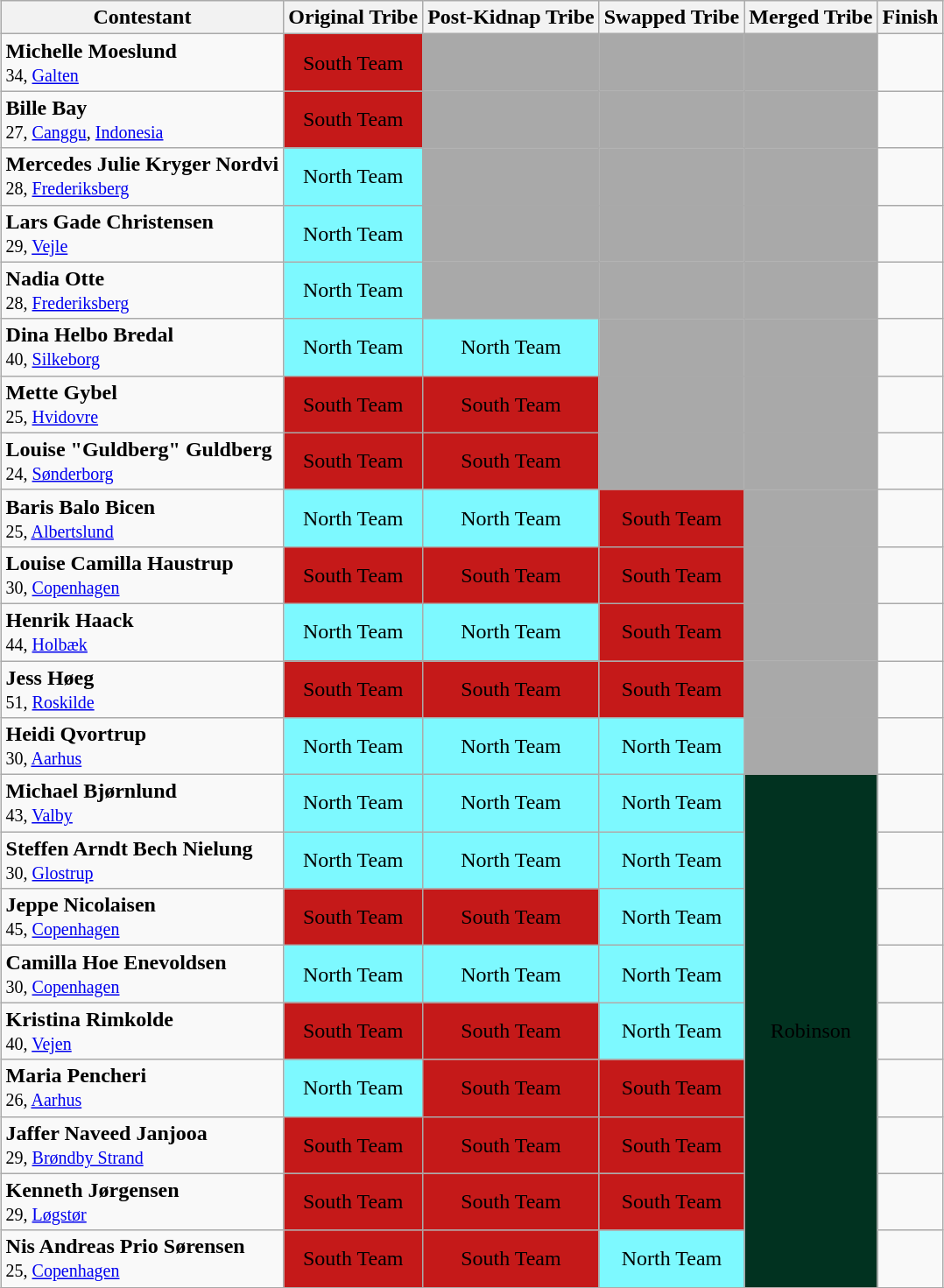<table class="wikitable sortable" style="margin:auto; text-align:center">
<tr>
<th>Contestant</th>
<th>Original Tribe</th>
<th>Post-Kidnap Tribe</th>
<th>Swapped Tribe</th>
<th>Merged Tribe</th>
<th>Finish</th>
</tr>
<tr>
<td align="left"><strong>Michelle Moeslund</strong><br><small>34, <a href='#'>Galten</a></small></td>
<td bgcolor="#C51919">South Team</td>
<td bgcolor="darkgrey"></td>
<td bgcolor="darkgrey"></td>
<td bgcolor="darkgrey"></td>
<td></td>
</tr>
<tr>
<td align="left"><strong>Bille Bay</strong><br><small>27, <a href='#'>Canggu</a>, <a href='#'>Indonesia</a></small></td>
<td bgcolor="#C51919">South Team</td>
<td bgcolor="darkgrey"></td>
<td bgcolor="darkgrey"></td>
<td bgcolor="darkgrey"></td>
<td></td>
</tr>
<tr>
<td align="left"><strong>Mercedes Julie Kryger Nordvi</strong><br><small>28, <a href='#'>Frederiksberg</a></small></td>
<td bgcolor="#7DF9FF">North Team</td>
<td bgcolor="darkgrey"></td>
<td bgcolor="darkgrey"></td>
<td bgcolor="darkgrey"></td>
<td></td>
</tr>
<tr>
<td align="left"><strong>Lars Gade Christensen</strong><br><small>29, <a href='#'>Vejle</a></small></td>
<td bgcolor="#7DF9FF">North Team</td>
<td bgcolor="darkgrey"></td>
<td bgcolor="darkgrey"></td>
<td bgcolor="darkgrey"></td>
<td></td>
</tr>
<tr>
<td align="left"><strong>Nadia Otte</strong><br><small>28, <a href='#'>Frederiksberg</a></small></td>
<td bgcolor="#7DF9FF">North Team</td>
<td bgcolor="darkgrey"></td>
<td bgcolor="darkgrey"></td>
<td bgcolor="darkgrey"></td>
<td></td>
</tr>
<tr>
<td align="left"><strong>Dina Helbo Bredal</strong><br><small>40, <a href='#'>Silkeborg</a></small></td>
<td bgcolor="#7DF9FF">North Team</td>
<td bgcolor="#7DF9FF">North Team</td>
<td bgcolor="darkgrey"></td>
<td bgcolor="darkgrey"></td>
<td></td>
</tr>
<tr>
<td align="left"><strong>Mette Gybel</strong><br><small>25, <a href='#'>Hvidovre</a></small></td>
<td bgcolor="#C51919">South Team</td>
<td bgcolor="#C51919">South Team</td>
<td bgcolor="darkgrey"></td>
<td bgcolor="darkgrey"></td>
<td></td>
</tr>
<tr>
<td align="left"><strong>Louise "Guldberg" Guldberg</strong><br><small>24, <a href='#'>Sønderborg</a></small></td>
<td bgcolor="#C51919">South Team</td>
<td bgcolor="#C51919">South Team</td>
<td bgcolor="darkgrey"></td>
<td bgcolor="darkgrey"></td>
<td></td>
</tr>
<tr>
<td align="left"><strong>Baris Balo Bicen</strong><br><small>25, <a href='#'>Albertslund</a></small></td>
<td bgcolor="#7DF9FF">North Team</td>
<td bgcolor="#7DF9FF">North Team</td>
<td bgcolor="#C51919">South Team</td>
<td bgcolor="darkgrey"></td>
<td></td>
</tr>
<tr>
<td align="left"><strong>Louise Camilla Haustrup</strong><br><small>30, <a href='#'>Copenhagen</a></small></td>
<td bgcolor="#C51919">South Team</td>
<td bgcolor="#C51919">South Team</td>
<td bgcolor="#C51919">South Team</td>
<td bgcolor="darkgrey"></td>
<td></td>
</tr>
<tr>
<td align="left"><strong>Henrik Haack</strong><br><small>44, <a href='#'>Holbæk</a></small></td>
<td bgcolor="#7DF9FF">North Team</td>
<td bgcolor="#7DF9FF">North Team</td>
<td bgcolor="#C51919">South Team</td>
<td bgcolor="darkgrey"></td>
<td></td>
</tr>
<tr>
<td align="left"><strong>Jess Høeg</strong><br><small>51, <a href='#'>Roskilde</a></small></td>
<td bgcolor="#C51919">South Team</td>
<td bgcolor="#C51919">South Team</td>
<td bgcolor="#C51919">South Team</td>
<td bgcolor="darkgrey"></td>
<td></td>
</tr>
<tr>
<td align="left"><strong>Heidi Qvortrup</strong><br><small>30, <a href='#'>Aarhus</a></small></td>
<td bgcolor="#7DF9FF">North Team</td>
<td bgcolor="#7DF9FF">North Team</td>
<td bgcolor="#7DF9FF">North Team</td>
<td bgcolor="darkgrey"></td>
<td></td>
</tr>
<tr>
<td align="left"><strong>Michael Bjørnlund</strong><br><small>43, <a href='#'>Valby</a></small></td>
<td bgcolor="#7DF9FF">North Team</td>
<td bgcolor="#7DF9FF">North Team</td>
<td bgcolor="#7DF9FF">North Team</td>
<td rowspan="10" bgcolor="#013220"><span>Robinson</span></td>
<td></td>
</tr>
<tr>
<td align="left"><strong>Steffen Arndt Bech Nielung</strong><br><small>30, <a href='#'>Glostrup</a></small></td>
<td bgcolor="#7DF9FF">North Team</td>
<td bgcolor="#7DF9FF">North Team</td>
<td bgcolor="#7DF9FF">North Team</td>
<td></td>
</tr>
<tr>
<td align="left"><strong>Jeppe Nicolaisen</strong><br><small>45, <a href='#'>Copenhagen</a></small></td>
<td bgcolor="#C51919">South Team</td>
<td bgcolor="#C51919">South Team</td>
<td bgcolor="#7DF9FF">North Team</td>
<td></td>
</tr>
<tr>
<td align="left"><strong>Camilla Hoe Enevoldsen</strong><br><small>30, <a href='#'>Copenhagen</a></small></td>
<td bgcolor="#7DF9FF">North Team</td>
<td bgcolor="#7DF9FF">North Team</td>
<td bgcolor="#7DF9FF">North Team</td>
<td></td>
</tr>
<tr>
<td align="left"><strong>Kristina Rimkolde</strong><br><small>40, <a href='#'>Vejen</a></small></td>
<td bgcolor="#C51919">South Team</td>
<td bgcolor="#C51919">South Team</td>
<td bgcolor="#7DF9FF">North Team</td>
<td></td>
</tr>
<tr>
<td align="left"><strong>Maria Pencheri</strong><br><small>26, <a href='#'>Aarhus</a></small></td>
<td bgcolor="#7DF9FF">North Team</td>
<td bgcolor="#C51919">South Team</td>
<td bgcolor="#C51919">South Team</td>
<td></td>
</tr>
<tr>
<td align="left"><strong>Jaffer Naveed Janjooa</strong><br><small>29, <a href='#'>Brøndby Strand</a></small></td>
<td bgcolor="#C51919">South Team</td>
<td bgcolor="#C51919">South Team</td>
<td bgcolor="#C51919">South Team</td>
<td></td>
</tr>
<tr>
<td align="left"><strong>Kenneth Jørgensen</strong><br><small>29, <a href='#'>Løgstør</a></small></td>
<td bgcolor="#C51919">South Team</td>
<td bgcolor="#C51919">South Team</td>
<td bgcolor="#C51919">South Team</td>
<td></td>
</tr>
<tr>
<td align="left"><strong>Nis Andreas Prio Sørensen</strong><br><small>25, <a href='#'>Copenhagen</a></small></td>
<td bgcolor="#C51919">South Team</td>
<td bgcolor="#C51919">South Team</td>
<td bgcolor="#7DF9FF">North Team</td>
<td></td>
</tr>
<tr>
</tr>
</table>
